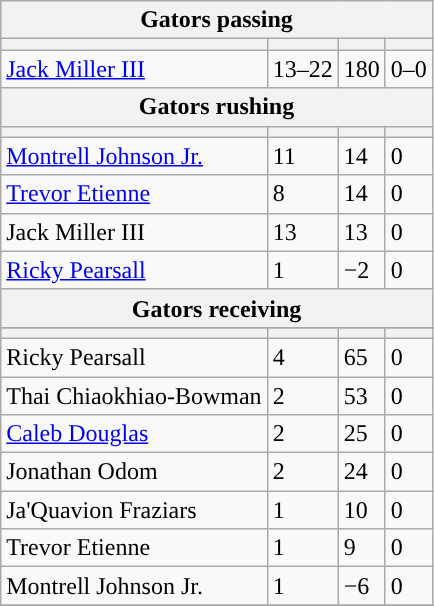<table class="wikitable plainrowheaders">
<tr>
<th colspan="6">Gators passing</th>
</tr>
<tr>
<th scope="col"></th>
<th scope="col"></th>
<th scope="col"></th>
<th scope="col"></th>
</tr>
<tr>
<td><a href='#'>Jack Miller III</a></td>
<td>13–22</td>
<td>180</td>
<td>0–0</td>
</tr>
<tr>
<th colspan="6">Gators rushing</th>
</tr>
<tr>
<th scope="col"></th>
<th scope="col"></th>
<th scope="col"></th>
<th scope="col"></th>
</tr>
<tr>
<td><a href='#'>Montrell Johnson Jr.</a></td>
<td>11</td>
<td>14</td>
<td>0</td>
</tr>
<tr>
<td><a href='#'>Trevor Etienne</a></td>
<td>8</td>
<td>14</td>
<td>0</td>
</tr>
<tr>
<td>Jack Miller III</td>
<td>13</td>
<td>13</td>
<td>0</td>
</tr>
<tr>
<td><a href='#'>Ricky Pearsall</a></td>
<td>1</td>
<td>−2</td>
<td>0</td>
</tr>
<tr>
<th colspan="6">Gators receiving</th>
</tr>
<tr>
</tr>
<tr>
<th scope="col"></th>
<th scope="col"></th>
<th scope="col"></th>
<th scope="col"></th>
</tr>
<tr>
<td>Ricky Pearsall</td>
<td>4</td>
<td>65</td>
<td>0</td>
</tr>
<tr>
<td>Thai Chiaokhiao-Bowman</td>
<td>2</td>
<td>53</td>
<td>0</td>
</tr>
<tr>
<td><a href='#'>Caleb Douglas</a></td>
<td>2</td>
<td>25</td>
<td>0</td>
</tr>
<tr>
<td>Jonathan Odom</td>
<td>2</td>
<td>24</td>
<td>0</td>
</tr>
<tr>
<td>Ja'Quavion Fraziars</td>
<td>1</td>
<td>10</td>
<td>0</td>
</tr>
<tr>
<td>Trevor Etienne</td>
<td>1</td>
<td>9</td>
<td>0</td>
</tr>
<tr>
<td>Montrell Johnson Jr.</td>
<td>1</td>
<td>−6</td>
<td>0</td>
</tr>
<tr>
</tr>
</table>
